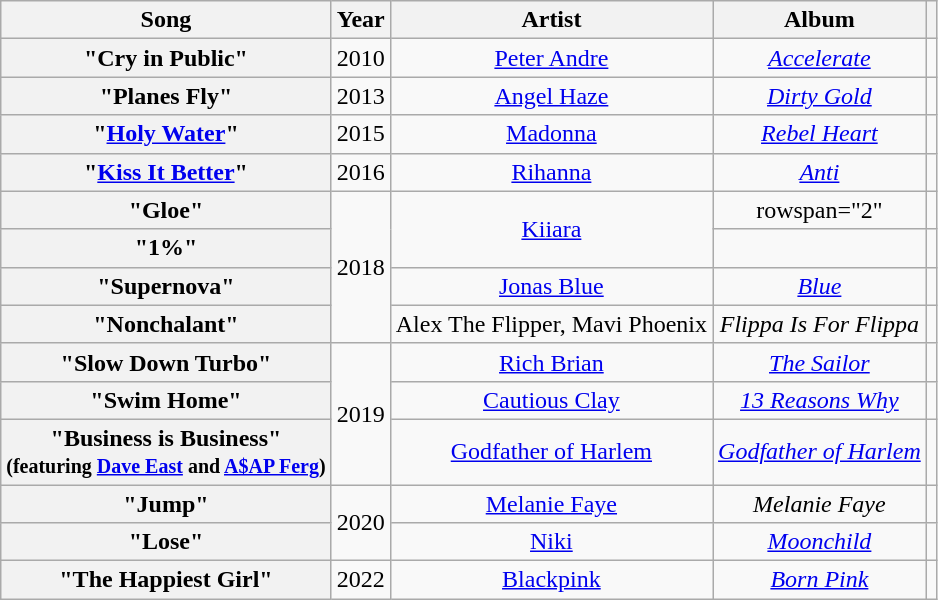<table class="wikitable sortable plainrowheaders" style="text-align:center;">
<tr>
<th scope="col">Song</th>
<th scope="col">Year</th>
<th scope="col">Artist</th>
<th scope="col" data-sort-type="text">Album</th>
<th scope=col class="unsortable"></th>
</tr>
<tr>
<th scope="row">"Cry in Public"</th>
<td>2010</td>
<td><a href='#'>Peter Andre</a></td>
<td><em><a href='#'>Accelerate</a></em></td>
<td></td>
</tr>
<tr>
<th scope="row">"Planes Fly"</th>
<td>2013</td>
<td><a href='#'>Angel Haze</a></td>
<td><em><a href='#'>Dirty Gold</a></em></td>
<td></td>
</tr>
<tr>
<th scope="row">"<a href='#'>Holy Water</a>"</th>
<td>2015</td>
<td><a href='#'>Madonna</a></td>
<td><em><a href='#'>Rebel Heart</a></em></td>
<td></td>
</tr>
<tr>
<th scope="row">"<a href='#'>Kiss It Better</a>"</th>
<td>2016</td>
<td><a href='#'>Rihanna</a></td>
<td><em><a href='#'>Anti</a></em></td>
<td></td>
</tr>
<tr>
<th scope="row">"Gloe"</th>
<td rowspan="4">2018</td>
<td rowspan="2"><a href='#'>Kiiara</a></td>
<td>rowspan="2" </td>
<td></td>
</tr>
<tr>
<th scope="row">"1%"</th>
<td></td>
</tr>
<tr>
<th scope="row">"Supernova"</th>
<td><a href='#'>Jonas Blue</a></td>
<td><em><a href='#'>Blue</a></em></td>
<td></td>
</tr>
<tr>
<th scope="row">"Nonchalant"</th>
<td>Alex The Flipper, Mavi Phoenix</td>
<td><em>Flippa Is For Flippa</em></td>
<td></td>
</tr>
<tr>
<th scope="row">"Slow Down Turbo"</th>
<td rowspan="3">2019</td>
<td><a href='#'>Rich Brian</a></td>
<td><em><a href='#'>The Sailor</a></em></td>
<td></td>
</tr>
<tr>
<th scope="row">"Swim Home"</th>
<td><a href='#'>Cautious Clay</a></td>
<td><em><a href='#'>13 Reasons Why</a></em></td>
<td></td>
</tr>
<tr>
<th scope="row">"Business is Business"<br><small>(featuring <a href='#'>Dave East</a> and <a href='#'>A$AP Ferg</a>)</small></th>
<td><a href='#'>Godfather of Harlem</a></td>
<td><em><a href='#'>Godfather of Harlem</a></em></td>
<td></td>
</tr>
<tr>
<th scope="row">"Jump"</th>
<td rowspan="2">2020</td>
<td><a href='#'>Melanie Faye</a></td>
<td><em>Melanie Faye</em></td>
<td></td>
</tr>
<tr>
<th scope="row">"Lose"</th>
<td><a href='#'>Niki</a></td>
<td><em><a href='#'>Moonchild</a></em></td>
<td></td>
</tr>
<tr>
<th scope="row">"The Happiest Girl"</th>
<td>2022</td>
<td><a href='#'>Blackpink</a></td>
<td><em><a href='#'>Born Pink</a></em></td>
<td></td>
</tr>
</table>
